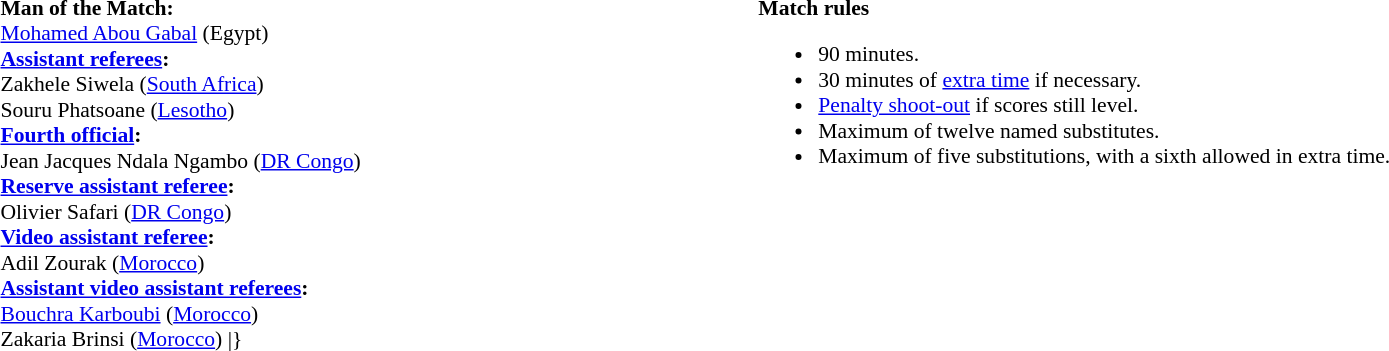<table style="width:100%; font-size:90%;">
<tr>
<td><br><strong>Man of the Match:</strong>
<br><a href='#'>Mohamed Abou Gabal</a> (Egypt)<br><strong><a href='#'>Assistant referees</a>:</strong>
<br>Zakhele Siwela (<a href='#'>South Africa</a>)
<br>Souru Phatsoane (<a href='#'>Lesotho</a>)
<br><strong><a href='#'>Fourth official</a>:</strong>
<br>Jean Jacques Ndala Ngambo (<a href='#'>DR Congo</a>)
<br><strong><a href='#'>Reserve assistant referee</a>:</strong>
<br>Olivier Safari (<a href='#'>DR Congo</a>)
<br><strong><a href='#'>Video assistant referee</a>:</strong>
<br>Adil Zourak (<a href='#'>Morocco</a>)
<br><strong><a href='#'>Assistant video assistant referees</a>:</strong>
<br><a href='#'>Bouchra Karboubi</a> (<a href='#'>Morocco</a>)
<br>Zakaria Brinsi (<a href='#'>Morocco</a>)
<includeonly>|}</includeonly></td>
<td style="width:60%; vertical-align:top;"><br><strong>Match rules</strong><ul><li>90 minutes.</li><li>30 minutes of <a href='#'>extra time</a> if necessary.</li><li><a href='#'>Penalty shoot-out</a> if scores still level.</li><li>Maximum of twelve named substitutes.</li><li>Maximum of five substitutions, with a sixth allowed in extra time.</li></ul></td>
</tr>
</table>
